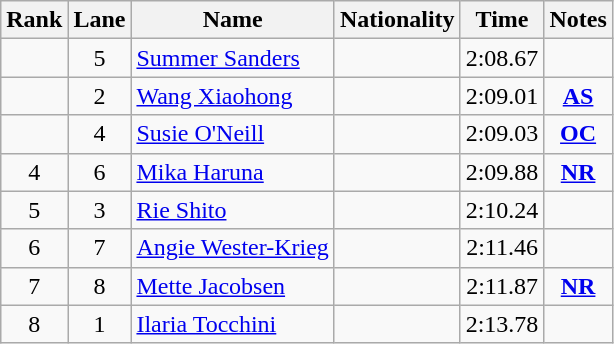<table class="wikitable sortable" style="text-align:center">
<tr>
<th>Rank</th>
<th>Lane</th>
<th>Name</th>
<th>Nationality</th>
<th>Time</th>
<th>Notes</th>
</tr>
<tr>
<td></td>
<td>5</td>
<td align=left><a href='#'>Summer Sanders</a></td>
<td align=left></td>
<td>2:08.67</td>
<td></td>
</tr>
<tr>
<td></td>
<td>2</td>
<td align=left><a href='#'>Wang Xiaohong</a></td>
<td align=left></td>
<td>2:09.01</td>
<td><strong><a href='#'>AS</a></strong></td>
</tr>
<tr>
<td></td>
<td>4</td>
<td align=left><a href='#'>Susie O'Neill</a></td>
<td align=left></td>
<td>2:09.03</td>
<td><strong><a href='#'>OC</a></strong></td>
</tr>
<tr>
<td>4</td>
<td>6</td>
<td align=left><a href='#'>Mika Haruna</a></td>
<td align=left></td>
<td>2:09.88</td>
<td><strong><a href='#'>NR</a></strong></td>
</tr>
<tr>
<td>5</td>
<td>3</td>
<td align=left><a href='#'>Rie Shito</a></td>
<td align=left></td>
<td>2:10.24</td>
<td></td>
</tr>
<tr>
<td>6</td>
<td>7</td>
<td align=left><a href='#'>Angie Wester-Krieg</a></td>
<td align=left></td>
<td>2:11.46</td>
<td></td>
</tr>
<tr>
<td>7</td>
<td>8</td>
<td align=left><a href='#'>Mette Jacobsen</a></td>
<td align=left></td>
<td>2:11.87</td>
<td><strong><a href='#'>NR</a></strong></td>
</tr>
<tr>
<td>8</td>
<td>1</td>
<td align=left><a href='#'>Ilaria Tocchini</a></td>
<td align=left></td>
<td>2:13.78</td>
<td></td>
</tr>
</table>
